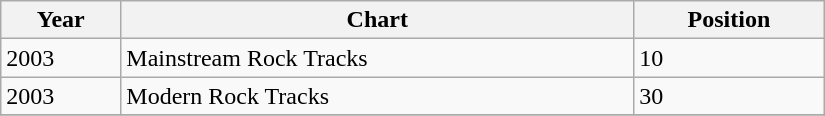<table class="wikitable" width="550">
<tr>
<th align="left" valign="top">Year</th>
<th align="left" valign="top">Chart</th>
<th align="left" valign="top">Position</th>
</tr>
<tr>
<td align="left" valign="top">2003</td>
<td align="left" valign="top">Mainstream Rock Tracks</td>
<td align="left" valign="top">10</td>
</tr>
<tr>
<td align="left" valign="top">2003</td>
<td align="left" valign="top">Modern Rock Tracks</td>
<td align="left" valign="top">30</td>
</tr>
<tr>
</tr>
</table>
